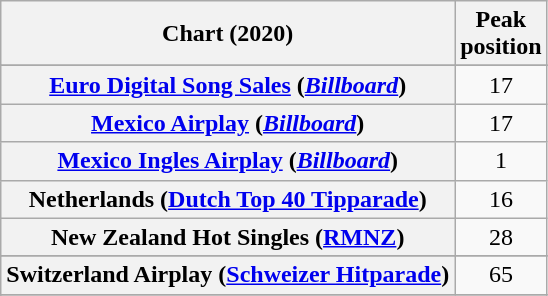<table class="wikitable sortable plainrowheaders" style="text-align:center">
<tr>
<th scope="col">Chart (2020)</th>
<th scope="col">Peak<br>position</th>
</tr>
<tr>
</tr>
<tr>
</tr>
<tr>
</tr>
<tr>
<th scope="row"><a href='#'>Euro Digital Song Sales</a> (<em><a href='#'>Billboard</a></em>)</th>
<td>17</td>
</tr>
<tr>
<th scope="row"><a href='#'>Mexico Airplay</a> (<em><a href='#'>Billboard</a></em>)</th>
<td>17</td>
</tr>
<tr>
<th scope="row"><a href='#'>Mexico Ingles Airplay</a> (<em><a href='#'>Billboard</a></em>)</th>
<td>1</td>
</tr>
<tr>
<th scope="row">Netherlands (<a href='#'>Dutch Top 40 Tipparade</a>)</th>
<td>16</td>
</tr>
<tr>
<th scope="row">New Zealand Hot Singles (<a href='#'>RMNZ</a>)</th>
<td>28</td>
</tr>
<tr>
</tr>
<tr>
<th scope="row">Switzerland Airplay (<a href='#'>Schweizer Hitparade</a>)</th>
<td>65</td>
</tr>
<tr>
</tr>
<tr>
</tr>
<tr>
</tr>
<tr>
</tr>
<tr>
</tr>
<tr>
</tr>
</table>
